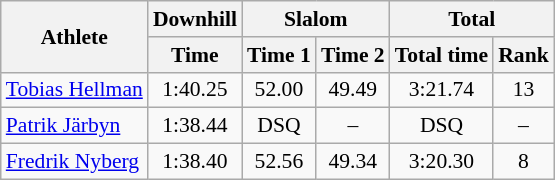<table class="wikitable" style="font-size:90%">
<tr>
<th rowspan="2">Athlete</th>
<th>Downhill</th>
<th colspan="2">Slalom</th>
<th colspan="2">Total</th>
</tr>
<tr>
<th>Time</th>
<th>Time 1</th>
<th>Time 2</th>
<th>Total time</th>
<th>Rank</th>
</tr>
<tr>
<td><a href='#'>Tobias Hellman</a></td>
<td align="center">1:40.25</td>
<td align="center">52.00</td>
<td align="center">49.49</td>
<td align="center">3:21.74</td>
<td align="center">13</td>
</tr>
<tr>
<td><a href='#'>Patrik Järbyn</a></td>
<td align="center">1:38.44</td>
<td align="center">DSQ</td>
<td align="center">–</td>
<td align="center">DSQ</td>
<td align="center">–</td>
</tr>
<tr>
<td><a href='#'>Fredrik Nyberg</a></td>
<td align="center">1:38.40</td>
<td align="center">52.56</td>
<td align="center">49.34</td>
<td align="center">3:20.30</td>
<td align="center">8</td>
</tr>
</table>
